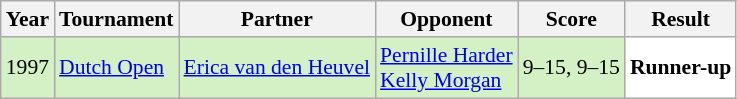<table class="sortable wikitable" style="font-size: 90%;">
<tr>
<th>Year</th>
<th>Tournament</th>
<th>Partner</th>
<th>Opponent</th>
<th>Score</th>
<th>Result</th>
</tr>
<tr style="background:#D4F1C5">
<td align="center">1997</td>
<td align="left"><a href='#'>Dutch Open</a></td>
<td align="left"> <a href='#'>Erica van den Heuvel</a></td>
<td align="left"> <a href='#'>Pernille Harder</a><br> <a href='#'>Kelly Morgan</a></td>
<td align="left">9–15, 9–15</td>
<td style="text-align:left; background:white"> <strong>Runner-up</strong></td>
</tr>
</table>
